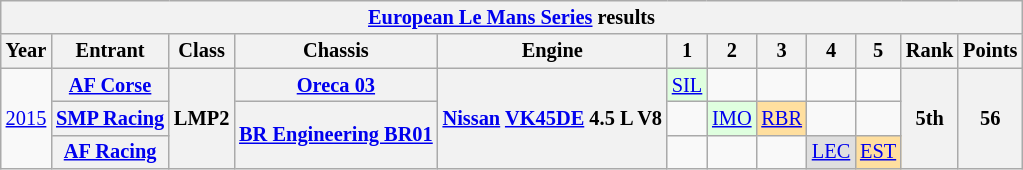<table class="wikitable" style="text-align:center; font-size:85%">
<tr>
<th colspan=45><a href='#'>European Le Mans Series</a> results</th>
</tr>
<tr>
<th>Year</th>
<th>Entrant</th>
<th>Class</th>
<th>Chassis</th>
<th>Engine</th>
<th>1</th>
<th>2</th>
<th>3</th>
<th>4</th>
<th>5</th>
<th>Rank</th>
<th>Points</th>
</tr>
<tr>
<td rowspan=3><a href='#'>2015</a></td>
<th nowrap><a href='#'>AF Corse</a></th>
<th rowspan=3>LMP2</th>
<th nowrap><a href='#'>Oreca 03</a></th>
<th rowspan=3><a href='#'>Nissan</a> <a href='#'>VK45DE</a> 4.5 L V8</th>
<td style="background:#DFFFDF;"><a href='#'>SIL</a><br></td>
<td></td>
<td></td>
<td></td>
<td></td>
<th rowspan=3>5th</th>
<th rowspan=3>56</th>
</tr>
<tr>
<th nowrap><a href='#'>SMP Racing</a></th>
<th rowspan=2 nowrap><a href='#'>BR Engineering BR01</a></th>
<td></td>
<td style="background:#DFFFDF;"><a href='#'>IMO</a><br></td>
<td style="background:#FFDF9F;"><a href='#'>RBR</a><br></td>
<td></td>
<td></td>
</tr>
<tr>
<th nowrap><a href='#'>AF Racing</a></th>
<td></td>
<td></td>
<td></td>
<td style="background:#DFDFDF;"><a href='#'>LEC</a><br></td>
<td style="background:#FFDF9F;"><a href='#'>EST</a><br></td>
</tr>
</table>
